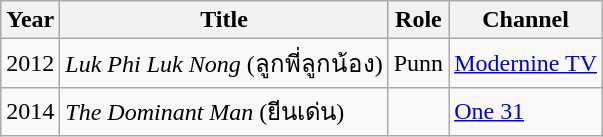<table class="wikitable">
<tr>
<th>Year</th>
<th>Title</th>
<th>Role</th>
<th>Channel</th>
</tr>
<tr>
<td>2012</td>
<td><em>Luk Phi Luk Nong</em> (ลูกพี่ลูกน้อง)</td>
<td>Punn</td>
<td><a href='#'>Modernine TV</a></td>
</tr>
<tr>
<td>2014</td>
<td><em>The Dominant Man</em> (ยีนเด่น)</td>
<td></td>
<td><a href='#'>One 31</a></td>
</tr>
</table>
